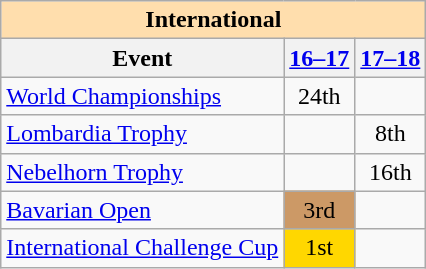<table class="wikitable" style="text-align:center">
<tr>
<th style="background-color: #ffdead; " colspan=3 align=center>International</th>
</tr>
<tr>
<th>Event</th>
<th><a href='#'>16–17</a></th>
<th><a href='#'>17–18</a></th>
</tr>
<tr>
<td align=left><a href='#'>World Championships</a></td>
<td>24th</td>
<td></td>
</tr>
<tr>
<td align=left> <a href='#'>Lombardia Trophy</a></td>
<td></td>
<td>8th</td>
</tr>
<tr>
<td align=left> <a href='#'>Nebelhorn Trophy</a></td>
<td></td>
<td>16th</td>
</tr>
<tr>
<td align=left><a href='#'>Bavarian Open</a></td>
<td bgcolor=cc9966>3rd</td>
<td></td>
</tr>
<tr>
<td align=left><a href='#'>International Challenge Cup</a></td>
<td bgcolor=gold>1st</td>
<td></td>
</tr>
</table>
